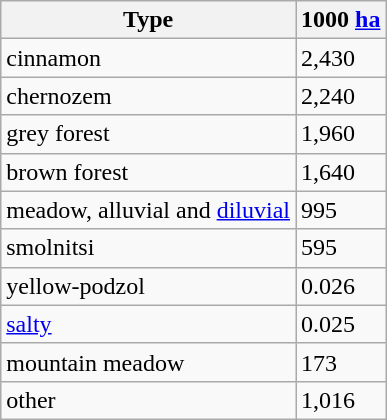<table class="wikitable">
<tr>
<th>Type</th>
<th>1000 <a href='#'>ha</a></th>
</tr>
<tr>
<td>cinnamon</td>
<td>2,430</td>
</tr>
<tr>
<td>chernozem</td>
<td>2,240</td>
</tr>
<tr>
<td>grey forest</td>
<td>1,960</td>
</tr>
<tr>
<td>brown forest</td>
<td>1,640</td>
</tr>
<tr>
<td>meadow, alluvial and <a href='#'>diluvial</a></td>
<td>995</td>
</tr>
<tr>
<td>smolnitsi</td>
<td>595</td>
</tr>
<tr>
<td>yellow-podzol</td>
<td>0.026</td>
</tr>
<tr>
<td><a href='#'>salty</a></td>
<td>0.025</td>
</tr>
<tr>
<td>mountain meadow</td>
<td>173</td>
</tr>
<tr>
<td>other</td>
<td>1,016</td>
</tr>
</table>
